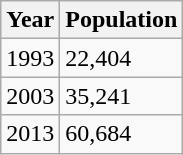<table class="wikitable">
<tr>
<th>Year</th>
<th>Population</th>
</tr>
<tr>
<td>1993</td>
<td>22,404</td>
</tr>
<tr>
<td>2003</td>
<td>35,241</td>
</tr>
<tr>
<td>2013</td>
<td>60,684</td>
</tr>
</table>
